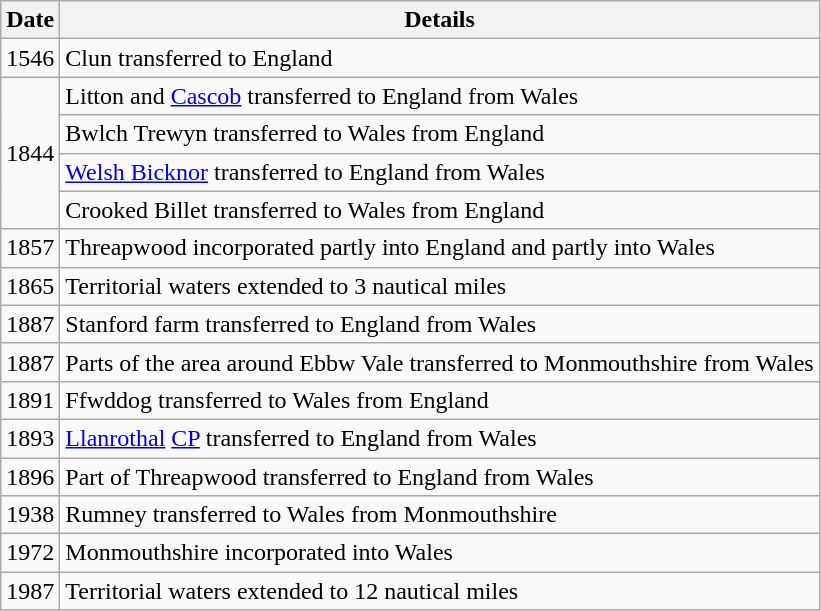<table class=wikitable>
<tr>
<th>Date</th>
<th>Details</th>
</tr>
<tr>
<td>1546</td>
<td>Clun transferred to England</td>
</tr>
<tr>
<td rowspan=4>1844</td>
<td>Litton and <a href='#'>Cascob</a> transferred to England from Wales</td>
</tr>
<tr>
<td>Bwlch Trewyn transferred to Wales from England</td>
</tr>
<tr>
<td><a href='#'>Welsh Bicknor</a> transferred to England from Wales</td>
</tr>
<tr>
<td>Crooked Billet transferred to Wales from England</td>
</tr>
<tr>
<td>1857</td>
<td>Threapwood incorporated partly into England and partly into Wales</td>
</tr>
<tr>
<td>1865</td>
<td>Territorial waters extended to 3 nautical miles</td>
</tr>
<tr>
<td>1887</td>
<td>Stanford farm transferred to England from Wales</td>
</tr>
<tr>
<td>1887</td>
<td>Parts of the area around Ebbw Vale transferred to Monmouthshire from Wales</td>
</tr>
<tr>
<td>1891</td>
<td>Ffwddog transferred to Wales from England</td>
</tr>
<tr>
<td>1893</td>
<td><a href='#'>Llanrothal</a> <a href='#'>CP</a> transferred to England from Wales</td>
</tr>
<tr>
<td>1896</td>
<td>Part of Threapwood transferred to England from Wales</td>
</tr>
<tr>
<td>1938</td>
<td>Rumney transferred to Wales from Monmouthshire</td>
</tr>
<tr>
<td>1972</td>
<td>Monmouthshire incorporated into Wales</td>
</tr>
<tr>
<td>1987</td>
<td>Territorial waters extended to 12 nautical miles</td>
</tr>
</table>
